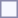<table style="border:1px solid #8888aa; background-color:#f7f8ff; padding:5px; font-size:95%; margin: 0px 12px 12px 0px;">
</table>
